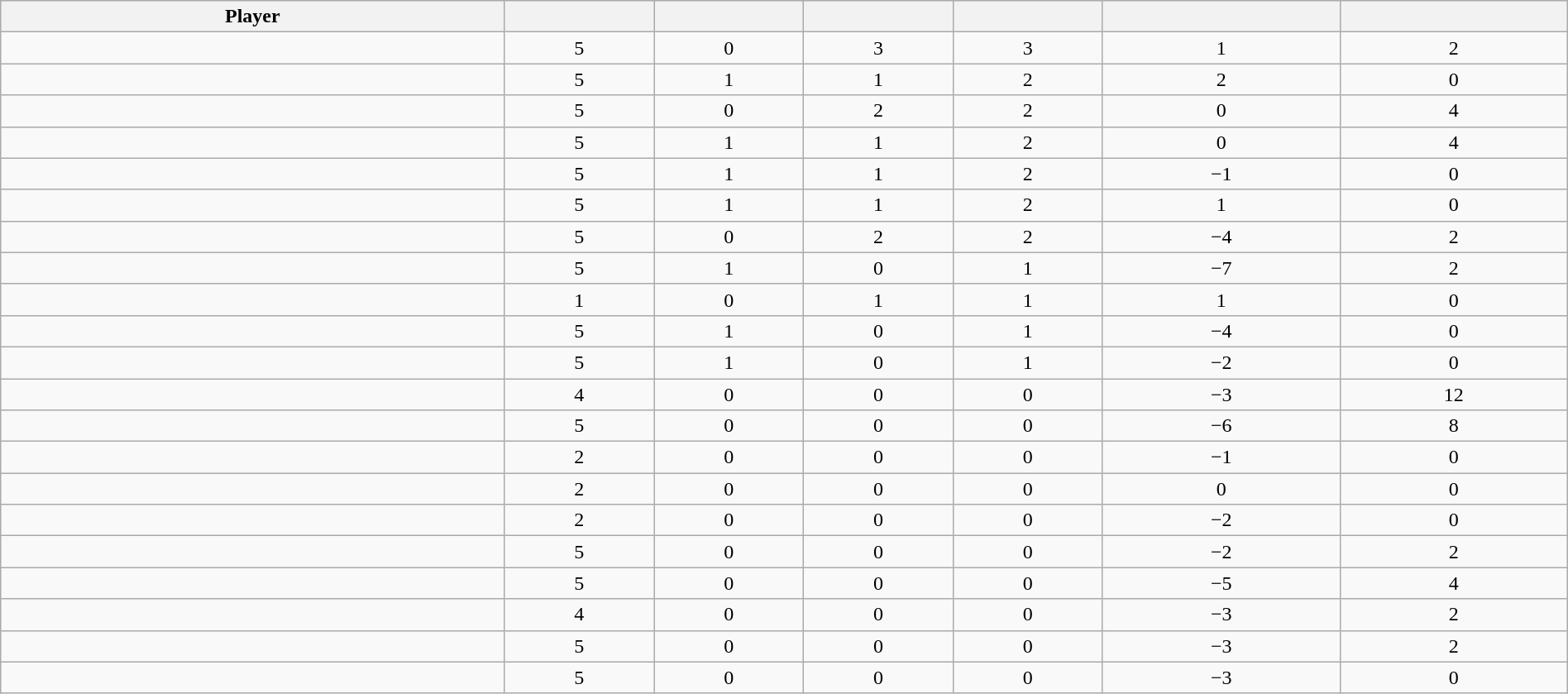<table class="wikitable sortable" style="width:100%;">
<tr align=center>
<th>Player</th>
<th></th>
<th></th>
<th></th>
<th></th>
<th data-sort-type="number"></th>
<th></th>
</tr>
<tr align=center>
<td></td>
<td>5</td>
<td>0</td>
<td>3</td>
<td>3</td>
<td>1</td>
<td>2</td>
</tr>
<tr align=center>
<td></td>
<td>5</td>
<td>1</td>
<td>1</td>
<td>2</td>
<td>2</td>
<td>0</td>
</tr>
<tr align=center>
<td></td>
<td>5</td>
<td>0</td>
<td>2</td>
<td>2</td>
<td>0</td>
<td>4</td>
</tr>
<tr align=center>
<td></td>
<td>5</td>
<td>1</td>
<td>1</td>
<td>2</td>
<td>0</td>
<td>4</td>
</tr>
<tr align=center>
<td></td>
<td>5</td>
<td>1</td>
<td>1</td>
<td>2</td>
<td>−1</td>
<td>0</td>
</tr>
<tr align=center>
<td></td>
<td>5</td>
<td>1</td>
<td>1</td>
<td>2</td>
<td>1</td>
<td>0</td>
</tr>
<tr align=center>
<td></td>
<td>5</td>
<td>0</td>
<td>2</td>
<td>2</td>
<td>−4</td>
<td>2</td>
</tr>
<tr align=center>
<td></td>
<td>5</td>
<td>1</td>
<td>0</td>
<td>1</td>
<td>−7</td>
<td>2</td>
</tr>
<tr align=center>
<td></td>
<td>1</td>
<td>0</td>
<td>1</td>
<td>1</td>
<td>1</td>
<td>0</td>
</tr>
<tr align=center>
<td></td>
<td>5</td>
<td>1</td>
<td>0</td>
<td>1</td>
<td>−4</td>
<td>0</td>
</tr>
<tr align=center>
<td></td>
<td>5</td>
<td>1</td>
<td>0</td>
<td>1</td>
<td>−2</td>
<td>0</td>
</tr>
<tr align=center>
<td></td>
<td>4</td>
<td>0</td>
<td>0</td>
<td>0</td>
<td>−3</td>
<td>12</td>
</tr>
<tr align=center>
<td></td>
<td>5</td>
<td>0</td>
<td>0</td>
<td>0</td>
<td>−6</td>
<td>8</td>
</tr>
<tr align=center>
<td></td>
<td>2</td>
<td>0</td>
<td>0</td>
<td>0</td>
<td>−1</td>
<td>0</td>
</tr>
<tr align=center>
<td></td>
<td>2</td>
<td>0</td>
<td>0</td>
<td>0</td>
<td>0</td>
<td>0</td>
</tr>
<tr align=center>
<td></td>
<td>2</td>
<td>0</td>
<td>0</td>
<td>0</td>
<td>−2</td>
<td>0</td>
</tr>
<tr align=center>
<td></td>
<td>5</td>
<td>0</td>
<td>0</td>
<td>0</td>
<td>−2</td>
<td>2</td>
</tr>
<tr align=center>
<td></td>
<td>5</td>
<td>0</td>
<td>0</td>
<td>0</td>
<td>−5</td>
<td>4</td>
</tr>
<tr align=center>
<td></td>
<td>4</td>
<td>0</td>
<td>0</td>
<td>0</td>
<td>−3</td>
<td>2</td>
</tr>
<tr align=center>
<td></td>
<td>5</td>
<td>0</td>
<td>0</td>
<td>0</td>
<td>−3</td>
<td>2</td>
</tr>
<tr align=center>
<td></td>
<td>5</td>
<td>0</td>
<td>0</td>
<td>0</td>
<td>−3</td>
<td>0</td>
</tr>
</table>
